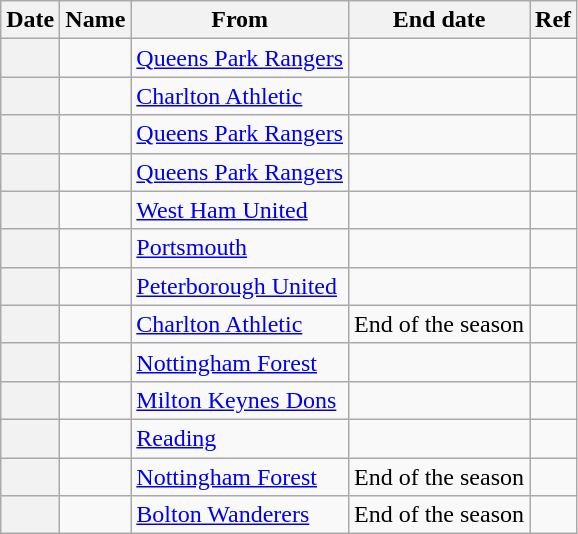<table class="wikitable sortable plainrowheaders">
<tr>
<th scope=col>Date</th>
<th scope=col>Name</th>
<th scope=col>From</th>
<th scope=col>End date</th>
<th scope=col class=unsortable>Ref</th>
</tr>
<tr>
<th scope=row></th>
<td></td>
<td><a href='#'>Queens Park Rangers</a></td>
<td></td>
<td style="text-align:center;"></td>
</tr>
<tr>
<th scope=row></th>
<td></td>
<td><a href='#'>Charlton Athletic</a></td>
<td></td>
<td style="text-align:center;"></td>
</tr>
<tr>
<th scope=row></th>
<td></td>
<td><a href='#'>Queens Park Rangers</a></td>
<td></td>
<td style="text-align:center;"></td>
</tr>
<tr>
<th scope=row></th>
<td></td>
<td><a href='#'>Queens Park Rangers</a></td>
<td></td>
<td style="text-align:center;"></td>
</tr>
<tr>
<th scope=row></th>
<td></td>
<td><a href='#'>West Ham United</a></td>
<td></td>
<td style="text-align:center;"></td>
</tr>
<tr>
<th scope=row></th>
<td></td>
<td><a href='#'>Portsmouth</a></td>
<td></td>
<td style="text-align:center;"></td>
</tr>
<tr>
<th scope=row></th>
<td></td>
<td><a href='#'>Peterborough United</a></td>
<td></td>
<td style="text-align:center;"></td>
</tr>
<tr>
<th scope=row></th>
<td></td>
<td><a href='#'>Charlton Athletic</a></td>
<td>End of the season</td>
<td style="text-align:center;"></td>
</tr>
<tr>
<th scope=row></th>
<td></td>
<td><a href='#'>Nottingham Forest</a></td>
<td></td>
<td style="text-align:center;"></td>
</tr>
<tr>
<th scope=row></th>
<td></td>
<td><a href='#'>Milton Keynes Dons</a></td>
<td></td>
<td style="text-align:center;"></td>
</tr>
<tr>
<th scope=row></th>
<td></td>
<td><a href='#'>Reading</a></td>
<td></td>
<td style="text-align:center;"></td>
</tr>
<tr>
<th scope=row></th>
<td></td>
<td><a href='#'>Nottingham Forest</a></td>
<td>End of the season</td>
<td style="text-align:center;"></td>
</tr>
<tr>
<th scope=row></th>
<td></td>
<td><a href='#'>Bolton Wanderers</a></td>
<td>End of the season</td>
<td style="text-align:center;"></td>
</tr>
</table>
